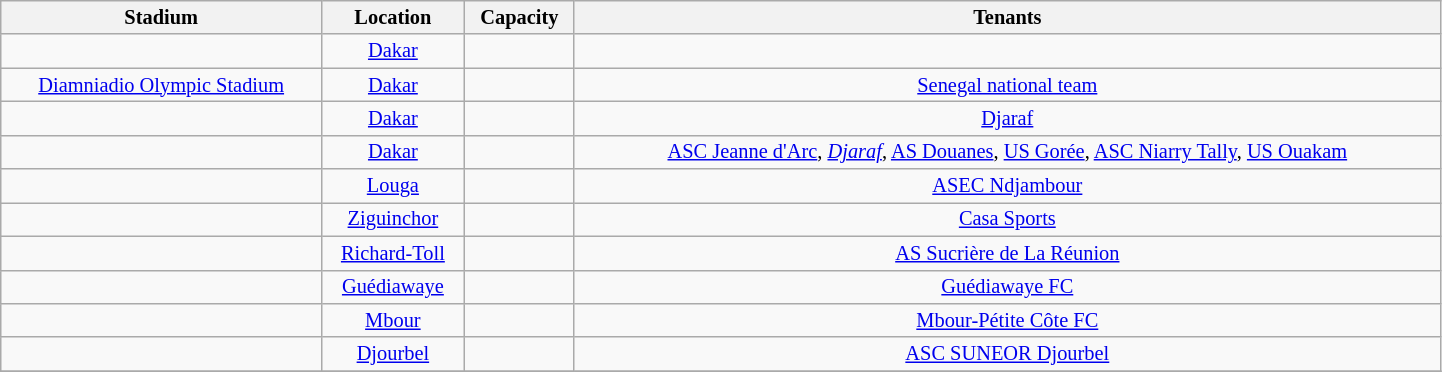<table class="wikitable sortable" style="width:76%; text-align:center; background:#f9f9f9; font-size:85%;">
<tr>
<th>Stadium</th>
<th>Location</th>
<th>Capacity</th>
<th>Tenants</th>
</tr>
<tr>
<td style="text-align:center;"></td>
<td style="text-align:center;"><a href='#'>Dakar</a></td>
<td style="text-align:center;"></td>
<td></td>
</tr>
<tr>
<td style="text-align:center;"><a href='#'>Diamniadio Olympic Stadium</a></td>
<td style="text-align:center;"><a href='#'>Dakar</a></td>
<td style="text-align:center;"></td>
<td><a href='#'>Senegal national team</a></td>
</tr>
<tr>
<td style="text-align:center;"></td>
<td style="text-align:center;"><a href='#'>Dakar</a></td>
<td style="text-align:center;"></td>
<td><a href='#'>Djaraf</a></td>
</tr>
<tr>
<td style="text-align:center;"></td>
<td style="text-align:center;"><a href='#'>Dakar</a></td>
<td style="text-align:center;"></td>
<td><a href='#'>ASC Jeanne d'Arc</a>, <em><a href='#'>Djaraf</a></em>, <a href='#'>AS Douanes</a>, <a href='#'>US Gorée</a>, <a href='#'>ASC Niarry Tally</a>, <a href='#'>US Ouakam</a></td>
</tr>
<tr>
<td style="text-align:center;"></td>
<td style="text-align:center;"><a href='#'>Louga</a></td>
<td style="text-align:center;"></td>
<td><a href='#'>ASEC Ndjambour</a></td>
</tr>
<tr>
<td style="text-align:center;"></td>
<td style="text-align:center;"><a href='#'>Ziguinchor</a></td>
<td style="text-align:center;"></td>
<td><a href='#'>Casa Sports</a></td>
</tr>
<tr>
<td style="text-align:center;"></td>
<td style="text-align:center;"><a href='#'>Richard-Toll</a></td>
<td style="text-align:center;"></td>
<td><a href='#'>AS Sucrière de La Réunion</a></td>
</tr>
<tr>
<td style="text-align:center;"></td>
<td style="text-align:center;"><a href='#'>Guédiawaye</a></td>
<td style="text-align:center;"></td>
<td><a href='#'>Guédiawaye FC</a></td>
</tr>
<tr>
<td style="text-align:center;"></td>
<td style="text-align:center;"><a href='#'>Mbour</a></td>
<td style="text-align:center;"></td>
<td><a href='#'>Mbour-Pétite Côte FC</a></td>
</tr>
<tr>
<td style="text-align:center;"></td>
<td style="text-align:center;"><a href='#'>Djourbel</a></td>
<td style="text-align:center;"></td>
<td><a href='#'>ASC SUNEOR Djourbel</a></td>
</tr>
<tr>
</tr>
</table>
